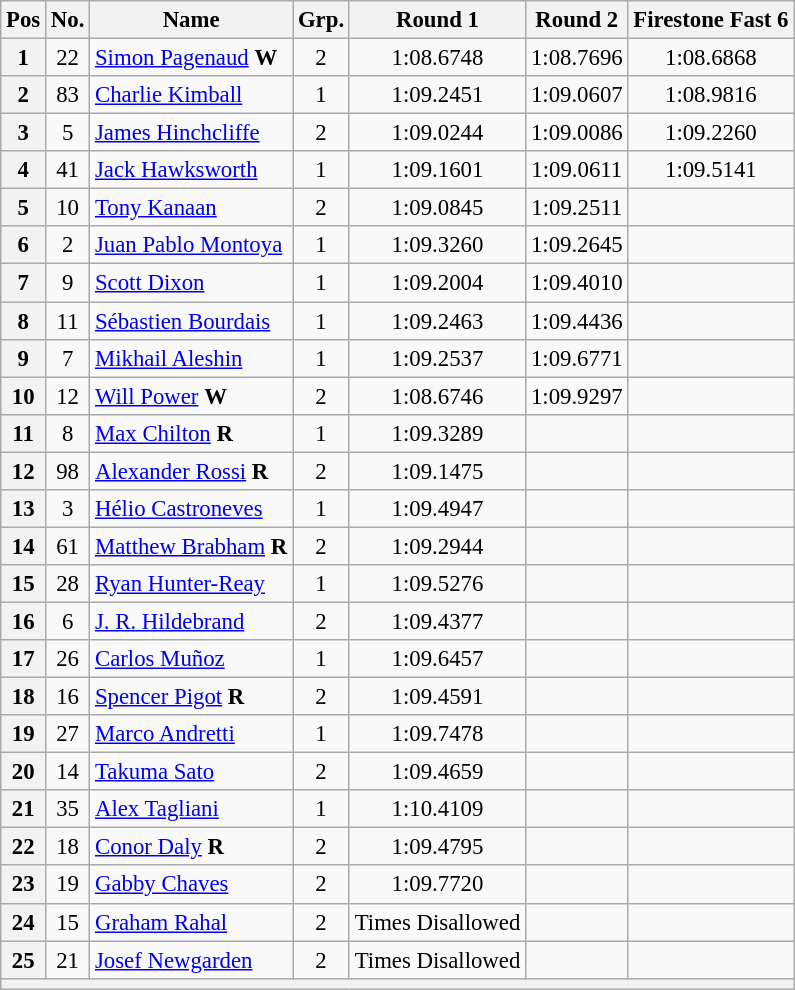<table class="wikitable sortable" style="text-align:center; font-size: 95%;">
<tr>
<th>Pos</th>
<th>No.</th>
<th>Name</th>
<th>Grp.</th>
<th>Round 1</th>
<th>Round 2</th>
<th>Firestone Fast 6</th>
</tr>
<tr>
<th scope=>1</th>
<td>22</td>
<td align="left"> <a href='#'>Simon Pagenaud</a> <strong><span>W</span></strong></td>
<td>2</td>
<td>1:08.6748</td>
<td>1:08.7696</td>
<td>1:08.6868</td>
</tr>
<tr>
<th scope=>2</th>
<td>83</td>
<td align="left"> <a href='#'>Charlie Kimball</a></td>
<td>1</td>
<td>1:09.2451</td>
<td>1:09.0607</td>
<td>1:08.9816</td>
</tr>
<tr>
<th scope=>3</th>
<td>5</td>
<td align="left"> <a href='#'>James Hinchcliffe</a></td>
<td>2</td>
<td>1:09.0244</td>
<td>1:09.0086</td>
<td>1:09.2260</td>
</tr>
<tr>
<th scope=>4</th>
<td>41</td>
<td align="left"> <a href='#'>Jack Hawksworth</a></td>
<td>1</td>
<td>1:09.1601</td>
<td>1:09.0611</td>
<td>1:09.5141</td>
</tr>
<tr>
<th scope=>5</th>
<td>10</td>
<td align="left"> <a href='#'>Tony Kanaan</a></td>
<td>2</td>
<td>1:09.0845</td>
<td>1:09.2511</td>
<td></td>
</tr>
<tr>
<th scope=>6</th>
<td>2</td>
<td align="left"> <a href='#'>Juan Pablo Montoya</a></td>
<td>1</td>
<td>1:09.3260</td>
<td>1:09.2645</td>
<td></td>
</tr>
<tr>
<th scope=>7</th>
<td>9</td>
<td align="left"> <a href='#'>Scott Dixon</a></td>
<td>1</td>
<td>1:09.2004</td>
<td>1:09.4010</td>
<td></td>
</tr>
<tr>
<th scope=>8</th>
<td>11</td>
<td align="left"> <a href='#'>Sébastien Bourdais</a></td>
<td>1</td>
<td>1:09.2463</td>
<td>1:09.4436</td>
<td></td>
</tr>
<tr>
<th scope=>9</th>
<td>7</td>
<td align="left"> <a href='#'>Mikhail Aleshin</a></td>
<td>1</td>
<td>1:09.2537</td>
<td>1:09.6771</td>
<td></td>
</tr>
<tr>
<th scope=>10</th>
<td>12</td>
<td align="left"> <a href='#'>Will Power</a> <strong><span>W</span></strong></td>
<td>2</td>
<td>1:08.6746</td>
<td>1:09.9297</td>
<td></td>
</tr>
<tr>
<th scope=>11</th>
<td>8</td>
<td align="left"> <a href='#'>Max Chilton</a> <strong><span>R</span></strong></td>
<td>1</td>
<td>1:09.3289</td>
<td></td>
<td></td>
</tr>
<tr>
<th scope=>12</th>
<td>98</td>
<td align="left"> <a href='#'>Alexander Rossi</a> <strong><span>R</span></strong></td>
<td>2</td>
<td>1:09.1475</td>
<td></td>
<td></td>
</tr>
<tr>
<th scope=>13</th>
<td>3</td>
<td align="left"> <a href='#'>Hélio Castroneves</a></td>
<td>1</td>
<td>1:09.4947</td>
<td></td>
<td></td>
</tr>
<tr>
<th scope=>14</th>
<td>61</td>
<td align="left"> <a href='#'>Matthew Brabham</a> <strong><span>R</span></strong></td>
<td>2</td>
<td>1:09.2944</td>
<td></td>
<td></td>
</tr>
<tr>
<th scope=>15</th>
<td>28</td>
<td align="left"> <a href='#'>Ryan Hunter-Reay</a></td>
<td>1</td>
<td>1:09.5276</td>
<td></td>
<td></td>
</tr>
<tr>
<th scope=>16</th>
<td>6</td>
<td align="left"> <a href='#'>J. R. Hildebrand</a></td>
<td>2</td>
<td>1:09.4377</td>
<td></td>
<td></td>
</tr>
<tr>
<th scope=>17</th>
<td>26</td>
<td align="left"> <a href='#'>Carlos Muñoz</a></td>
<td>1</td>
<td>1:09.6457</td>
<td></td>
<td></td>
</tr>
<tr>
<th scope=>18</th>
<td>16</td>
<td align="left"> <a href='#'>Spencer Pigot</a> <strong><span>R</span></strong></td>
<td>2</td>
<td>1:09.4591</td>
<td></td>
<td></td>
</tr>
<tr>
<th scope=>19</th>
<td>27</td>
<td align="left"> <a href='#'>Marco Andretti</a></td>
<td>1</td>
<td>1:09.7478</td>
<td></td>
<td></td>
</tr>
<tr>
<th scope=>20</th>
<td>14</td>
<td align="left"> <a href='#'>Takuma Sato</a></td>
<td>2</td>
<td>1:09.4659</td>
<td></td>
<td></td>
</tr>
<tr>
<th scope=>21</th>
<td>35</td>
<td align="left"> <a href='#'>Alex Tagliani</a></td>
<td>1</td>
<td>1:10.4109</td>
<td></td>
<td></td>
</tr>
<tr>
<th scope=>22</th>
<td>18</td>
<td align="left"> <a href='#'>Conor Daly</a> <strong><span>R</span></strong></td>
<td>2</td>
<td>1:09.4795</td>
<td></td>
<td></td>
</tr>
<tr>
<th scope=>23</th>
<td>19</td>
<td align="left"> <a href='#'>Gabby Chaves</a></td>
<td>2</td>
<td>1:09.7720</td>
<td></td>
<td></td>
</tr>
<tr>
<th scope=>24</th>
<td>15</td>
<td align="left"> <a href='#'>Graham Rahal</a></td>
<td>2</td>
<td>Times Disallowed</td>
<td></td>
<td></td>
</tr>
<tr>
<th scope=>25</th>
<td>21</td>
<td align="left"> <a href='#'>Josef Newgarden</a></td>
<td>2</td>
<td>Times Disallowed</td>
<td></td>
<td></td>
</tr>
<tr>
<th colspan=11></th>
</tr>
</table>
